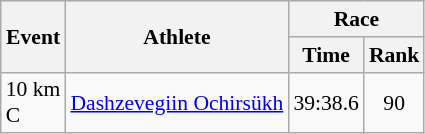<table class="wikitable" border="1" style="font-size:90%">
<tr>
<th rowspan=2>Event</th>
<th rowspan=2>Athlete</th>
<th colspan=2>Race</th>
</tr>
<tr>
<th>Time</th>
<th>Rank</th>
</tr>
<tr>
<td>10 km <br> C</td>
<td><a href='#'>Dashzevegiin Ochirsükh</a></td>
<td align=center>39:38.6</td>
<td align=center>90</td>
</tr>
</table>
